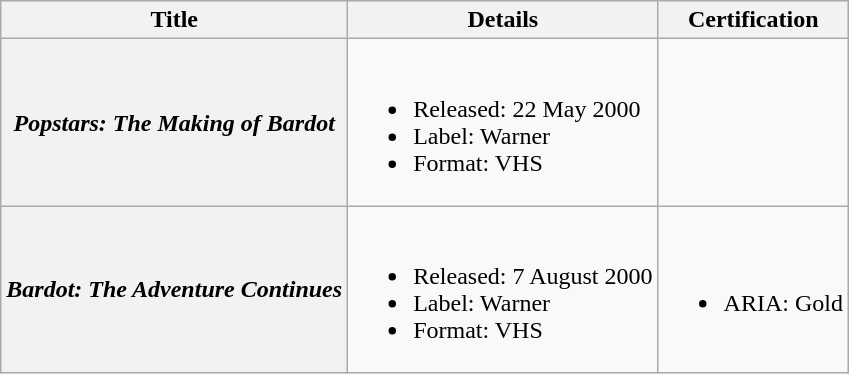<table class="wikitable plainrowheaders">
<tr>
<th scope="col">Title</th>
<th scope="col">Details</th>
<th scope="col">Certification</th>
</tr>
<tr>
<th scope="row"><em>Popstars: The Making of Bardot</em></th>
<td><br><ul><li>Released: 22 May 2000</li><li>Label: Warner </li><li>Format: VHS</li></ul></td>
<td></td>
</tr>
<tr>
<th scope="row"><em>Bardot: The Adventure Continues</em></th>
<td><br><ul><li>Released: 7 August 2000</li><li>Label: Warner </li><li>Format: VHS</li></ul></td>
<td><br><ul><li>ARIA: Gold</li></ul></td>
</tr>
</table>
